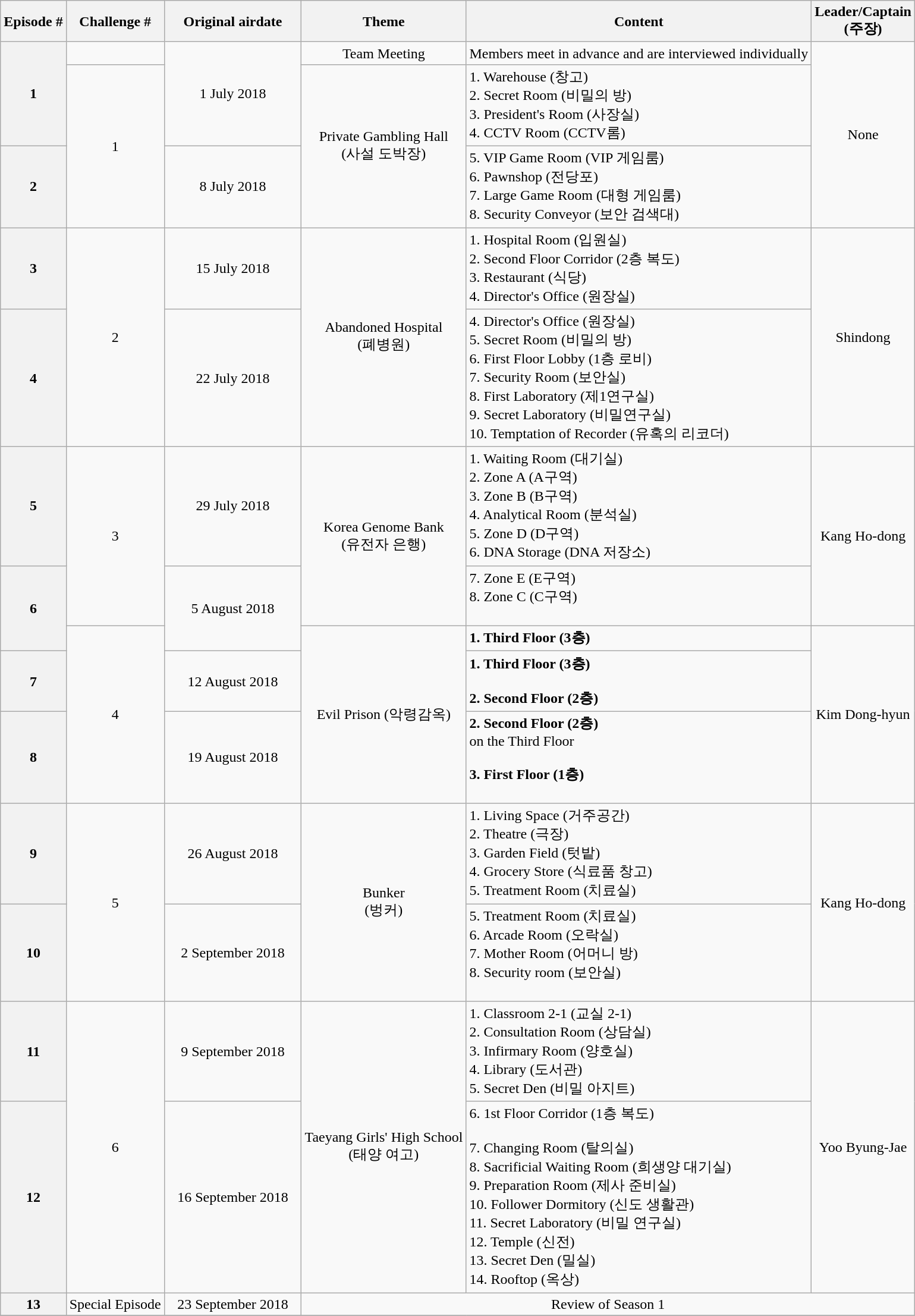<table class=wikitable style=text-align:center>
<tr>
<th>Episode #</th>
<th>Challenge #</th>
<th style=width:15%>Original airdate</th>
<th>Theme</th>
<th>Content</th>
<th>Leader/Captain<br>(주장)</th>
</tr>
<tr>
<th rowspan=2>1</th>
<td></td>
<td rowspan=2>1 July 2018</td>
<td>Team Meeting</td>
<td style=text-align:left>Members meet in advance and are interviewed individually</td>
<td rowspan=3>None</td>
</tr>
<tr>
<td rowspan=2>1</td>
<td rowspan=2>Private Gambling Hall<br>(사설 도박장)</td>
<td style=text-align:left>1. Warehouse (창고)<br>2. Secret Room (비밀의 방)<br>3. President's Room (사장실)<br>4. CCTV Room (CCTV롬)</td>
</tr>
<tr>
<th>2</th>
<td>8 July 2018</td>
<td style=text-align:left>5. VIP Game Room (VIP 게임룸)<br>6. Pawnshop (전당포)<br>7. Large Game Room (대형 게임룸)<br>8. Security Conveyor (보안 검색대)<br><strong></strong></td>
</tr>
<tr>
<th>3</th>
<td rowspan=2>2</td>
<td>15 July 2018</td>
<td rowspan=2>Abandoned Hospital<br>(폐병원)</td>
<td style=text-align:left>1. Hospital Room (입원실)<br>2. Second Floor Corridor (2층 복도)<br>3. Restaurant (식당)<br>4. Director's Office (원장실)</td>
<td rowspan=2>Shindong</td>
</tr>
<tr>
<th>4</th>
<td>22 July 2018</td>
<td style=text-align:left>4. Director's Office (원장실)<br>5. Secret Room (비밀의 방)<br>6. First Floor Lobby (1층 로비)<br>7. Security Room (보안실)<br>8. First Laboratory (제1연구실)<br>9. Secret Laboratory (비밀연구실)<br>10. Temptation of Recorder (유혹의 리코더)<br><strong></strong></td>
</tr>
<tr>
<th>5</th>
<td rowspan=2>3</td>
<td>29 July 2018</td>
<td rowspan=2>Korea Genome Bank<br>(유전자 은행)</td>
<td style=text-align:left>1. Waiting Room (대기실)<br>2. Zone A (A구역)<br>3. Zone B (B구역)<br>4. Analytical Room (분석실)<br>5. Zone D (D구역)<br>6. DNA Storage (DNA 저장소)</td>
<td rowspan=2>Kang Ho-dong</td>
</tr>
<tr>
<th rowspan=2>6</th>
<td rowspan=2>5 August 2018</td>
<td style=text-align:left>7. Zone E (E구역)<br>8. Zone C (C구역)<br><strong></strong><br></td>
</tr>
<tr>
<td rowspan=3>4</td>
<td rowspan=3>Evil Prison (악령감옥)<br></td>
<td style=text-align:left><strong>1. Third Floor (3층)</strong><br><em></em></td>
<td rowspan=3>Kim Dong-hyun</td>
</tr>
<tr>
<th>7</th>
<td>12 August 2018</td>
<td style=text-align:left><strong>1. Third Floor (3층)</strong><br><em></em><br><strong>2. Second Floor (2층)</strong><br><em></em></td>
</tr>
<tr>
<th>8</th>
<td>19 August 2018</td>
<td style=text-align:left><strong>2. Second Floor (2층)</strong><br><em></em> on the Third Floor<br><em></em><br><strong>3. First Floor (1층)</strong><br><em></em><br><strong></strong></td>
</tr>
<tr>
<th>9</th>
<td rowspan=2>5</td>
<td>26 August 2018</td>
<td rowspan=2>Bunker<br>(벙커)</td>
<td style=text-align:left>1. Living Space (거주공간)<br>2. Theatre (극장)<br>3. Garden Field (텃밭)<br>4. Grocery Store (식료품 창고)<br>5. Treatment Room (치료실)<br></td>
<td rowspan=2>Kang Ho-dong</td>
</tr>
<tr>
<th>10</th>
<td>2 September 2018</td>
<td style=text-align:left>5. Treatment Room (치료실)<br>6. Arcade Room (오락실)<br>7. Mother Room (어머니 방)<br>8. Security room (보안실)<br><strong></strong><br></td>
</tr>
<tr>
<th>11</th>
<td rowspan=2>6</td>
<td>9 September 2018</td>
<td rowspan=2>Taeyang Girls' High School<br>(태양 여고)</td>
<td style=text-align:left>1. Classroom 2-1 (교실 2-1)<br>2. Consultation Room (상담실)<br>3. Infirmary Room (양호실)<br>4. Library (도서관)<br>5. Secret Den (비밀 아지트)</td>
<td rowspan=2>Yoo Byung-Jae</td>
</tr>
<tr>
<th>12</th>
<td>16 September 2018</td>
<td style=text-align:left>6. 1st Floor Corridor (1층 복도)<br><em></em><br>7. Changing Room (탈의실)<br>8. Sacrificial Waiting Room (희생양 대기실)<br>9. Preparation Room (제사 준비실)<br>10. Follower Dormitory (신도 생활관)<br>11. Secret Laboratory (비밀 연구실)<br>12. Temple (신전)<br>13. Secret Den (밀실)<br>14. Rooftop (옥상)<br><strong></strong></td>
</tr>
<tr>
<th>13</th>
<td>Special Episode</td>
<td>23 September 2018</td>
<td colspan=3>Review of Season 1</td>
</tr>
<tr>
</tr>
</table>
